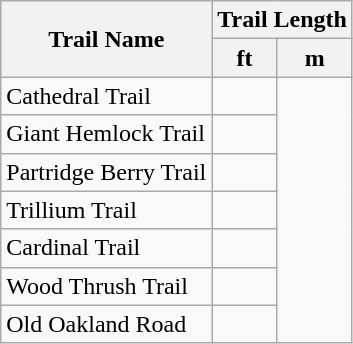<table class="wikitable sortable">
<tr>
<th rowspan=2>Trail Name</th>
<th colspan=2>Trail Length</th>
</tr>
<tr>
<th>ft</th>
<th>m</th>
</tr>
<tr>
<td>Cathedral Trail</td>
<td></td>
</tr>
<tr>
<td>Giant Hemlock Trail</td>
<td></td>
</tr>
<tr>
<td>Partridge Berry Trail</td>
<td></td>
</tr>
<tr>
<td>Trillium Trail</td>
<td></td>
</tr>
<tr>
<td>Cardinal Trail</td>
<td></td>
</tr>
<tr>
<td>Wood Thrush Trail</td>
<td></td>
</tr>
<tr>
<td>Old Oakland Road</td>
<td></td>
</tr>
</table>
